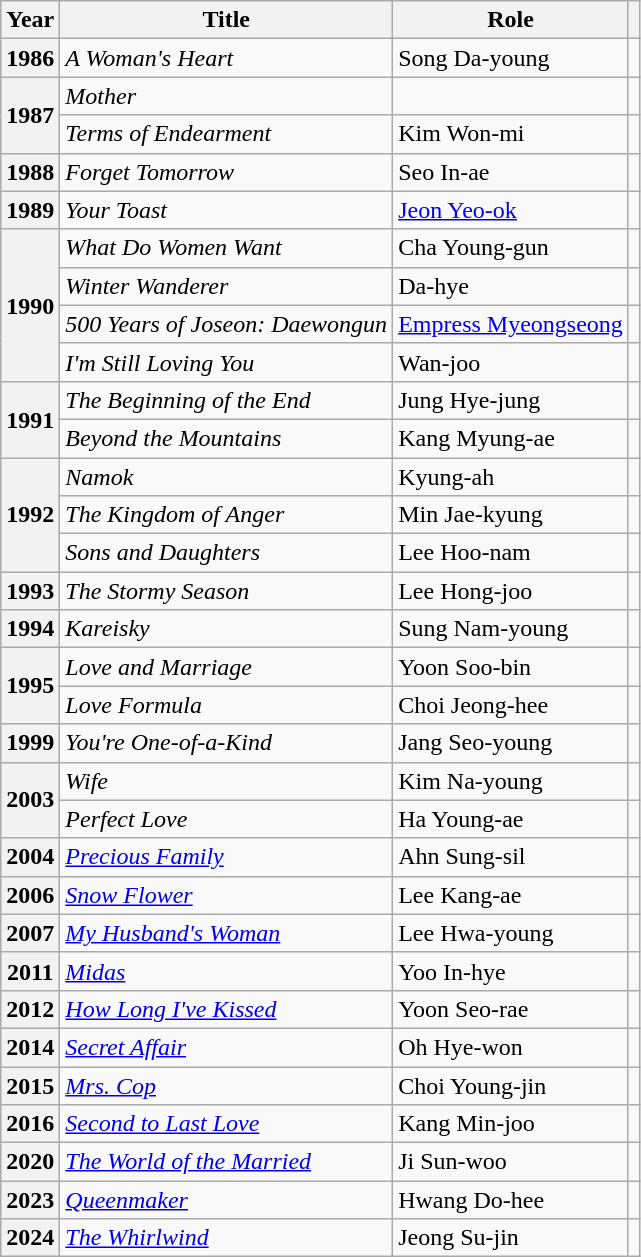<table class="wikitable plainrowheaders sortable">
<tr>
<th scope="col">Year</th>
<th scope="col">Title</th>
<th scope="col">Role</th>
<th scope="col" class="unsortable"></th>
</tr>
<tr>
<th scope="row">1986</th>
<td><em>A Woman's Heart</em></td>
<td>Song Da-young</td>
<td></td>
</tr>
<tr>
<th scope="row" rowspan="2">1987</th>
<td><em>Mother</em></td>
<td></td>
<td></td>
</tr>
<tr>
<td><em>Terms of Endearment</em></td>
<td>Kim Won-mi</td>
<td></td>
</tr>
<tr>
<th scope="row">1988</th>
<td><em>Forget Tomorrow</em></td>
<td>Seo In-ae</td>
<td></td>
</tr>
<tr>
<th scope="row">1989</th>
<td><em>Your Toast</em></td>
<td><a href='#'>Jeon Yeo-ok</a></td>
<td></td>
</tr>
<tr>
<th scope="row" rowspan="4">1990</th>
<td><em>What Do Women Want</em></td>
<td>Cha Young-gun</td>
<td></td>
</tr>
<tr>
<td><em>Winter Wanderer</em></td>
<td>Da-hye</td>
<td></td>
</tr>
<tr>
<td><em>500 Years of Joseon: Daewongun</em></td>
<td><a href='#'>Empress Myeongseong</a></td>
<td></td>
</tr>
<tr>
<td><em>I'm Still Loving You</em></td>
<td>Wan-joo</td>
<td></td>
</tr>
<tr>
<th scope="row" rowspan="2">1991</th>
<td><em>The Beginning of the End</em></td>
<td>Jung Hye-jung</td>
<td></td>
</tr>
<tr>
<td><em>Beyond the Mountains</em></td>
<td>Kang Myung-ae</td>
<td></td>
</tr>
<tr>
<th scope="row" rowspan="3">1992</th>
<td><em>Namok</em></td>
<td>Kyung-ah</td>
<td></td>
</tr>
<tr>
<td><em>The Kingdom of Anger</em></td>
<td>Min Jae-kyung</td>
<td></td>
</tr>
<tr>
<td><em>Sons and Daughters</em></td>
<td>Lee Hoo-nam</td>
<td></td>
</tr>
<tr>
<th scope="row">1993</th>
<td><em>The Stormy Season</em></td>
<td>Lee Hong-joo</td>
<td></td>
</tr>
<tr>
<th scope="row">1994</th>
<td><em>Kareisky</em></td>
<td>Sung Nam-young</td>
<td></td>
</tr>
<tr>
<th scope="row" rowspan="2">1995</th>
<td><em>Love and Marriage</em></td>
<td>Yoon Soo-bin</td>
<td></td>
</tr>
<tr>
<td><em>Love Formula</em></td>
<td>Choi Jeong-hee</td>
<td></td>
</tr>
<tr>
<th scope="row">1999</th>
<td><em>You're One-of-a-Kind</em></td>
<td>Jang Seo-young</td>
<td></td>
</tr>
<tr>
<th scope="row" rowspan="2">2003</th>
<td><em>Wife</em></td>
<td>Kim Na-young</td>
<td></td>
</tr>
<tr>
<td><em>Perfect Love</em></td>
<td>Ha Young-ae</td>
<td></td>
</tr>
<tr>
<th scope="row">2004</th>
<td><em><a href='#'>Precious Family</a></em></td>
<td>Ahn Sung-sil</td>
<td></td>
</tr>
<tr>
<th scope="row">2006</th>
<td><em><a href='#'>Snow Flower</a></em></td>
<td>Lee Kang-ae</td>
<td></td>
</tr>
<tr>
<th scope="row">2007</th>
<td><em><a href='#'>My Husband's Woman</a></em></td>
<td>Lee Hwa-young</td>
<td></td>
</tr>
<tr>
<th scope="row">2011</th>
<td><em><a href='#'>Midas</a></em></td>
<td>Yoo In-hye</td>
<td></td>
</tr>
<tr>
<th scope="row">2012</th>
<td><em><a href='#'>How Long I've Kissed</a></em></td>
<td>Yoon Seo-rae</td>
<td></td>
</tr>
<tr>
<th scope="row">2014</th>
<td><em><a href='#'>Secret Affair</a></em></td>
<td>Oh Hye-won</td>
<td></td>
</tr>
<tr>
<th scope="row">2015</th>
<td><em><a href='#'>Mrs. Cop</a></em></td>
<td>Choi Young-jin</td>
<td></td>
</tr>
<tr>
<th scope="row">2016</th>
<td><em><a href='#'>Second to Last Love</a></em></td>
<td>Kang Min-joo</td>
<td></td>
</tr>
<tr>
<th scope="row">2020</th>
<td><em><a href='#'>The World of the Married</a></em></td>
<td>Ji Sun-woo</td>
<td></td>
</tr>
<tr>
<th scope="row">2023</th>
<td><em><a href='#'>Queenmaker</a></em></td>
<td>Hwang Do-hee</td>
<td style="text-align:center"></td>
</tr>
<tr>
<th scope="row">2024</th>
<td><em><a href='#'>The Whirlwind</a></em></td>
<td>Jeong Su-jin</td>
<td style="text-align:center"></td>
</tr>
</table>
